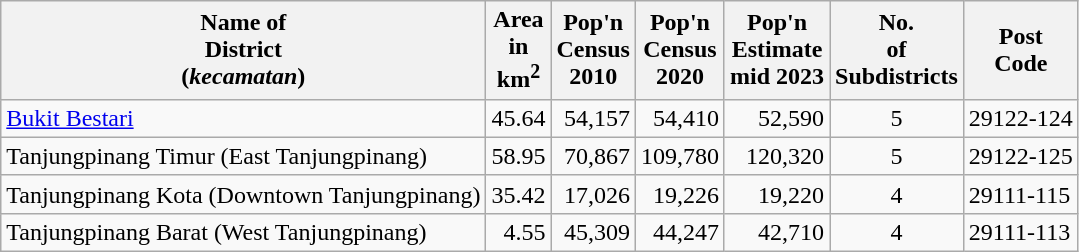<table class="sortable wikitable">
<tr>
<th>Name of<br>District<br>(<em>kecamatan</em>)</th>
<th>Area <br> in <br>km<sup>2</sup></th>
<th>Pop'n<br>Census<br>2010</th>
<th>Pop'n<br>Census<br>2020</th>
<th>Pop'n<br>Estimate<br>mid 2023</th>
<th>No.<br>of<br>Subdistricts</th>
<th>Post<br>Code</th>
</tr>
<tr>
<td><a href='#'>Bukit Bestari</a></td>
<td align="right">45.64</td>
<td align="right">54,157</td>
<td align="right">54,410</td>
<td align="right">52,590</td>
<td align="center">5</td>
<td>29122-124</td>
</tr>
<tr>
<td>Tanjungpinang Timur (East Tanjungpinang)</td>
<td align="right">58.95</td>
<td align="right">70,867</td>
<td align="right">109,780</td>
<td align="right">120,320</td>
<td align="center">5</td>
<td>29122-125</td>
</tr>
<tr>
<td>Tanjungpinang Kota (Downtown Tanjungpinang)</td>
<td align="right">35.42</td>
<td align="right">17,026</td>
<td align="right">19,226</td>
<td align="right">19,220</td>
<td align="center">4</td>
<td>29111-115</td>
</tr>
<tr>
<td>Tanjungpinang Barat (West Tanjungpinang)</td>
<td align="right">4.55</td>
<td align="right">45,309</td>
<td align="right">44,247</td>
<td align="right">42,710</td>
<td align="center">4</td>
<td>29111-113</td>
</tr>
</table>
